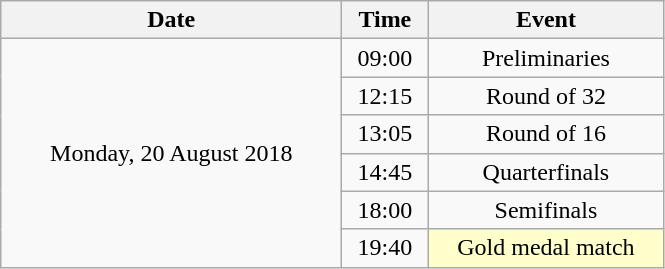<table class = "wikitable" style="text-align:center;">
<tr>
<th width=220>Date</th>
<th width=50>Time</th>
<th width=150>Event</th>
</tr>
<tr>
<td rowspan=6>Monday, 20 August 2018</td>
<td>09:00</td>
<td>Preliminaries</td>
</tr>
<tr>
<td>12:15</td>
<td>Round of 32</td>
</tr>
<tr>
<td>13:05</td>
<td>Round of 16</td>
</tr>
<tr>
<td>14:45</td>
<td>Quarterfinals</td>
</tr>
<tr>
<td>18:00</td>
<td>Semifinals</td>
</tr>
<tr>
<td>19:40</td>
<td bgcolor=ffffcc>Gold medal match</td>
</tr>
</table>
